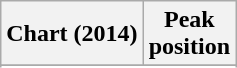<table class="wikitable sortable">
<tr>
<th align="left">Chart (2014)</th>
<th align="center">Peak<br>position</th>
</tr>
<tr>
</tr>
<tr>
</tr>
<tr>
</tr>
<tr>
</tr>
<tr>
</tr>
</table>
